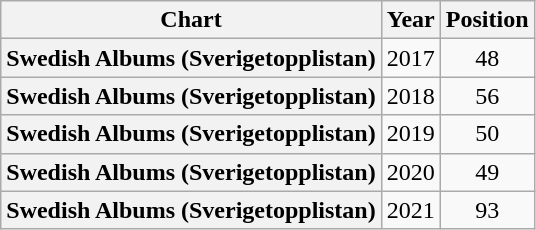<table class="wikitable plainrowheaders" style="text-align:center">
<tr>
<th scope="col">Chart</th>
<th scope="col">Year</th>
<th scope="col">Position</th>
</tr>
<tr>
<th scope="row">Swedish Albums (Sverigetopplistan)</th>
<td>2017</td>
<td>48</td>
</tr>
<tr>
<th scope="row">Swedish Albums (Sverigetopplistan)</th>
<td>2018</td>
<td>56</td>
</tr>
<tr>
<th scope="row">Swedish Albums (Sverigetopplistan)</th>
<td>2019</td>
<td>50</td>
</tr>
<tr>
<th scope="row">Swedish Albums (Sverigetopplistan)</th>
<td>2020</td>
<td>49</td>
</tr>
<tr>
<th scope="row">Swedish Albums (Sverigetopplistan)</th>
<td>2021</td>
<td>93</td>
</tr>
</table>
